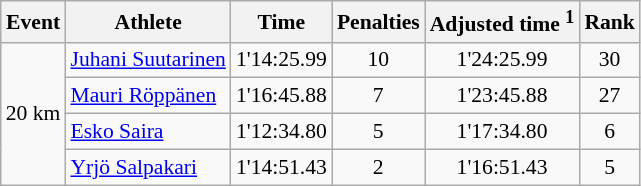<table class="wikitable" style="font-size:90%">
<tr>
<th>Event</th>
<th>Athlete</th>
<th>Time</th>
<th>Penalties</th>
<th>Adjusted time <sup>1</sup></th>
<th>Rank</th>
</tr>
<tr>
<td rowspan="4">20 km</td>
<td><a href='#'>Juhani Suutarinen</a></td>
<td align="center">1'14:25.99</td>
<td align="center">10</td>
<td align="center">1'24:25.99</td>
<td align="center">30</td>
</tr>
<tr>
<td><a href='#'>Mauri Röppänen</a></td>
<td align="center">1'16:45.88</td>
<td align="center">7</td>
<td align="center">1'23:45.88</td>
<td align="center">27</td>
</tr>
<tr>
<td><a href='#'>Esko Saira</a></td>
<td align="center">1'12:34.80</td>
<td align="center">5</td>
<td align="center">1'17:34.80</td>
<td align="center">6</td>
</tr>
<tr>
<td><a href='#'>Yrjö Salpakari</a></td>
<td align="center">1'14:51.43</td>
<td align="center">2</td>
<td align="center">1'16:51.43</td>
<td align="center">5</td>
</tr>
</table>
